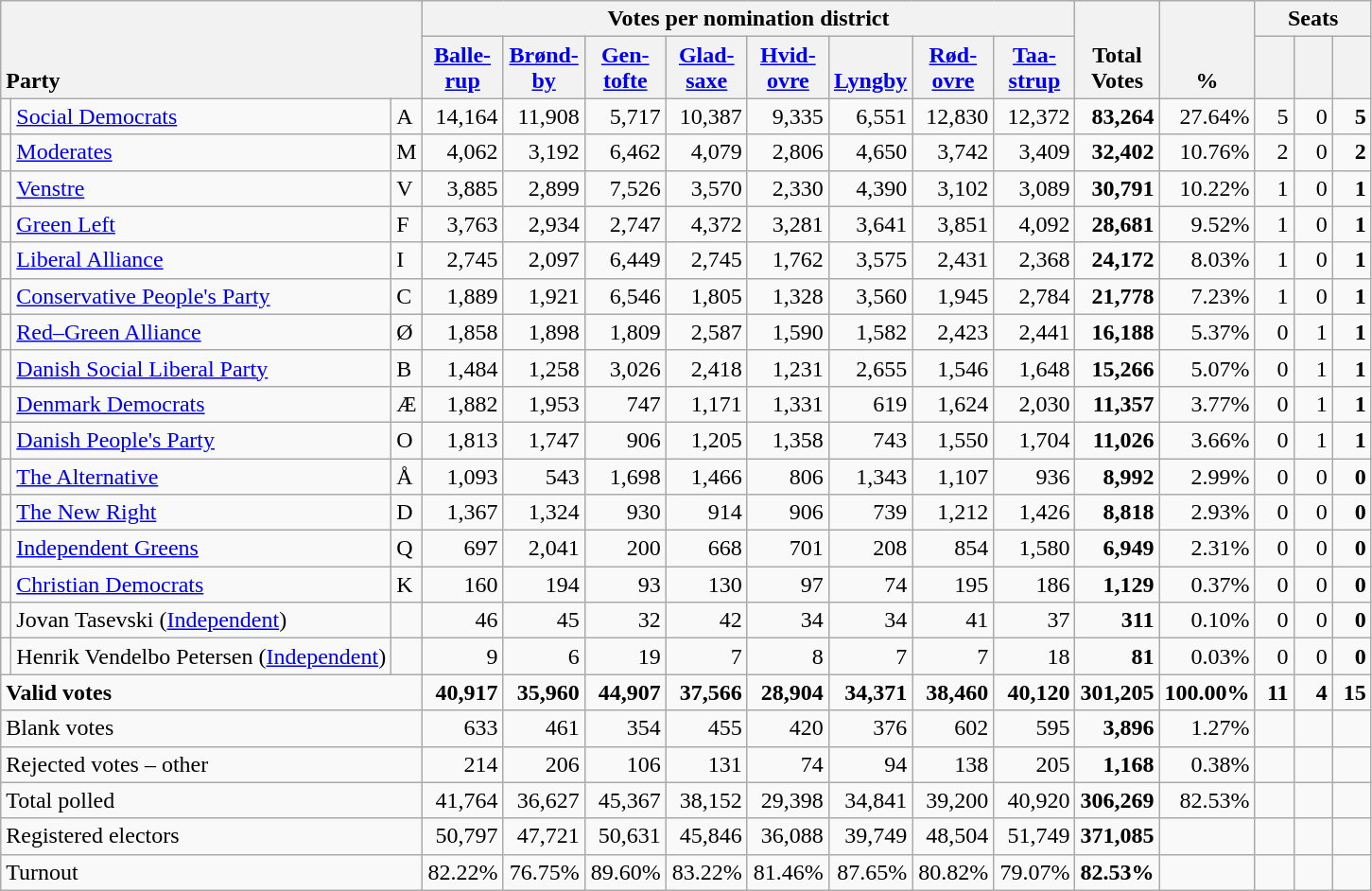<table class="wikitable" border="1" style="text-align:right;">
<tr>
<th style="text-align:left;" valign=bottom rowspan=2 colspan=3>Party</th>
<th colspan=8>Votes per nomination district</th>
<th align=center valign=bottom rowspan=2 width="50">Total Votes</th>
<th align=center valign=bottom rowspan=2 width="50">%</th>
<th colspan=3>Seats</th>
</tr>
<tr>
<th align=center valign=bottom width="50"><a href='#'>Balle- rup</a></th>
<th align="center" valign="bottom" width="50"><a href='#'>Brønd- by</a></th>
<th align="center" valign="bottom" width="50"><a href='#'>Gen- tofte</a></th>
<th align="center" valign="bottom" width="50"><a href='#'>Glad- saxe</a></th>
<th align="center" valign="bottom" width="50"><a href='#'>Hvid- ovre</a></th>
<th align="center" valign="bottom" width="50"><a href='#'>Lyngby</a></th>
<th align="center" valign="bottom" width="50"><a href='#'>Rød- ovre</a></th>
<th align="center" valign="bottom" width="50"><a href='#'>Taa- strup</a></th>
<th align="center" valign="bottom" width="20"><small></small></th>
<th align=center valign=bottom width="20"><small><a href='#'></a></small></th>
<th align=center valign=bottom width="20"><small></small></th>
</tr>
<tr>
<td></td>
<td align=left><a href='#'>Social Democrats</a></td>
<td align=left>A</td>
<td>14,164</td>
<td>11,908</td>
<td>5,717</td>
<td>10,387</td>
<td>9,335</td>
<td>6,551</td>
<td>12,830</td>
<td>12,372</td>
<td><strong>83,264</strong></td>
<td>27.64%</td>
<td>5</td>
<td>0</td>
<td><strong>5</strong></td>
</tr>
<tr>
<td></td>
<td align=left><a href='#'>Moderates</a></td>
<td align=left>M</td>
<td>4,062</td>
<td>3,192</td>
<td>6,462</td>
<td>4,079</td>
<td>2,806</td>
<td>4,650</td>
<td>3,742</td>
<td>3,409</td>
<td><strong>32,402</strong></td>
<td>10.76%</td>
<td>2</td>
<td>0</td>
<td><strong>2</strong></td>
</tr>
<tr>
<td></td>
<td align=left><a href='#'>Venstre</a></td>
<td align=left>V</td>
<td>3,885</td>
<td>2,899</td>
<td>7,526</td>
<td>3,570</td>
<td>2,330</td>
<td>4,390</td>
<td>3,102</td>
<td>3,089</td>
<td><strong>30,791</strong></td>
<td>10.22%</td>
<td>1</td>
<td>0</td>
<td><strong>1</strong></td>
</tr>
<tr>
<td></td>
<td align=left><a href='#'>Green Left</a></td>
<td align=left>F</td>
<td>3,763</td>
<td>2,934</td>
<td>2,747</td>
<td>4,372</td>
<td>3,281</td>
<td>3,641</td>
<td>3,851</td>
<td>4,092</td>
<td><strong>28,681</strong></td>
<td>9.52%</td>
<td>1</td>
<td>0</td>
<td><strong>1</strong></td>
</tr>
<tr>
<td></td>
<td align=left><a href='#'>Liberal Alliance</a></td>
<td align=left>I</td>
<td>2,745</td>
<td>2,097</td>
<td>6,449</td>
<td>2,745</td>
<td>1,762</td>
<td>3,575</td>
<td>2,431</td>
<td>2,368</td>
<td><strong>24,172</strong></td>
<td>8.03%</td>
<td>1</td>
<td>0</td>
<td><strong>1</strong></td>
</tr>
<tr>
<td></td>
<td align=left style="white-space: nowrap;"><a href='#'>Conservative People's Party</a></td>
<td align=left>C</td>
<td>1,889</td>
<td>1,921</td>
<td>6,546</td>
<td>1,805</td>
<td>1,328</td>
<td>3,560</td>
<td>1,945</td>
<td>2,784</td>
<td><strong>21,778</strong></td>
<td>7.23%</td>
<td>1</td>
<td>0</td>
<td><strong>1</strong></td>
</tr>
<tr>
<td></td>
<td align=left><a href='#'>Red–Green Alliance</a></td>
<td align=left>Ø</td>
<td>1,858</td>
<td>1,898</td>
<td>1,809</td>
<td>2,587</td>
<td>1,590</td>
<td>1,582</td>
<td>2,423</td>
<td>2,441</td>
<td><strong>16,188</strong></td>
<td>5.37%</td>
<td>0</td>
<td>1</td>
<td><strong>1</strong></td>
</tr>
<tr>
<td></td>
<td align=left><a href='#'>Danish Social Liberal Party</a></td>
<td align=left>B</td>
<td>1,484</td>
<td>1,258</td>
<td>3,026</td>
<td>2,418</td>
<td>1,231</td>
<td>2,655</td>
<td>1,546</td>
<td>1,648</td>
<td><strong>15,266</strong></td>
<td>5.07%</td>
<td>0</td>
<td>1</td>
<td><strong>1</strong></td>
</tr>
<tr>
<td></td>
<td align=left><a href='#'>Denmark Democrats</a></td>
<td align=left>Æ</td>
<td>1,882</td>
<td>1,953</td>
<td>747</td>
<td>1,171</td>
<td>1,331</td>
<td>619</td>
<td>1,624</td>
<td>2,030</td>
<td><strong>11,357</strong></td>
<td>3.77%</td>
<td>0</td>
<td>1</td>
<td><strong>1</strong></td>
</tr>
<tr>
<td></td>
<td align=left><a href='#'>Danish People's Party</a></td>
<td align=left>O</td>
<td>1,813</td>
<td>1,747</td>
<td>906</td>
<td>1,205</td>
<td>1,358</td>
<td>743</td>
<td>1,550</td>
<td>1,704</td>
<td><strong>11,026</strong></td>
<td>3.66%</td>
<td>0</td>
<td>1</td>
<td><strong>1</strong></td>
</tr>
<tr>
<td></td>
<td align=left><a href='#'>The Alternative</a></td>
<td align=left>Å</td>
<td>1,093</td>
<td>543</td>
<td>1,698</td>
<td>1,466</td>
<td>806</td>
<td>1,343</td>
<td>1,107</td>
<td>936</td>
<td><strong>8,992</strong></td>
<td>2.99%</td>
<td>0</td>
<td>0</td>
<td><strong>0</strong></td>
</tr>
<tr>
<td></td>
<td align=left><a href='#'>The New Right</a></td>
<td align=left>D</td>
<td>1,367</td>
<td>1,324</td>
<td>930</td>
<td>914</td>
<td>906</td>
<td>739</td>
<td>1,212</td>
<td>1,426</td>
<td><strong>8,818</strong></td>
<td>2.93%</td>
<td>0</td>
<td>0</td>
<td><strong>0</strong></td>
</tr>
<tr>
<td></td>
<td align=left><a href='#'>Independent Greens</a></td>
<td align=left>Q</td>
<td>697</td>
<td>2,041</td>
<td>200</td>
<td>668</td>
<td>701</td>
<td>208</td>
<td>854</td>
<td>1,580</td>
<td><strong>6,949</strong></td>
<td>2.31%</td>
<td>0</td>
<td>0</td>
<td><strong>0</strong></td>
</tr>
<tr>
<td></td>
<td align=left><a href='#'>Christian Democrats</a></td>
<td align=left>K</td>
<td>160</td>
<td>194</td>
<td>93</td>
<td>130</td>
<td>97</td>
<td>74</td>
<td>195</td>
<td>186</td>
<td><strong>1,129</strong></td>
<td>0.37%</td>
<td>0</td>
<td>0</td>
<td><strong>0</strong></td>
</tr>
<tr>
<td></td>
<td align=left>Jovan Tasevski (<a href='#'>Independent</a>)</td>
<td></td>
<td>46</td>
<td>45</td>
<td>32</td>
<td>42</td>
<td>34</td>
<td>34</td>
<td>41</td>
<td>37</td>
<td><strong>311</strong></td>
<td>0.10%</td>
<td>0</td>
<td>0</td>
<td><strong>0</strong></td>
</tr>
<tr>
<td></td>
<td align=left>Henrik Vendelbo Petersen (<a href='#'>Independent</a>)</td>
<td></td>
<td>9</td>
<td>6</td>
<td>19</td>
<td>7</td>
<td>8</td>
<td>7</td>
<td>7</td>
<td>18</td>
<td><strong>81</strong></td>
<td>0.03%</td>
<td>0</td>
<td>0</td>
<td><strong>0</strong></td>
</tr>
<tr style="font-weight:bold">
<td align=left colspan=3>Valid votes</td>
<td>40,917</td>
<td>35,960</td>
<td>44,907</td>
<td>37,566</td>
<td>28,904</td>
<td>34,371</td>
<td>38,460</td>
<td>40,120</td>
<td>301,205</td>
<td>100.00%</td>
<td>11</td>
<td>4</td>
<td>15</td>
</tr>
<tr>
<td align=left colspan=3>Blank votes</td>
<td>633</td>
<td>461</td>
<td>354</td>
<td>455</td>
<td>420</td>
<td>376</td>
<td>602</td>
<td>595</td>
<td><strong>3,896</strong></td>
<td>1.27%</td>
<td></td>
<td></td>
<td></td>
</tr>
<tr>
<td align=left colspan=3>Rejected votes – other</td>
<td>214</td>
<td>206</td>
<td>106</td>
<td>131</td>
<td>74</td>
<td>94</td>
<td>138</td>
<td>205</td>
<td><strong>1,168</strong></td>
<td>0.38%</td>
<td></td>
<td></td>
<td></td>
</tr>
<tr>
<td align=left colspan=3>Total polled</td>
<td>41,764</td>
<td>36,627</td>
<td>45,367</td>
<td>38,152</td>
<td>29,398</td>
<td>34,841</td>
<td>39,200</td>
<td>40,920</td>
<td><strong>306,269</strong></td>
<td>82.53%</td>
<td></td>
<td></td>
<td></td>
</tr>
<tr>
<td align=left colspan=3>Registered electors</td>
<td>50,797</td>
<td>47,721</td>
<td>50,631</td>
<td>45,846</td>
<td>36,088</td>
<td>39,749</td>
<td>48,504</td>
<td>51,749</td>
<td><strong>371,085</strong></td>
<td></td>
<td></td>
<td></td>
<td></td>
</tr>
<tr>
<td align=left colspan=3>Turnout</td>
<td>82.22%</td>
<td>76.75%</td>
<td>89.60%</td>
<td>83.22%</td>
<td>81.46%</td>
<td>87.65%</td>
<td>80.82%</td>
<td>79.07%</td>
<td><strong>82.53%</strong></td>
<td></td>
<td></td>
<td></td>
<td></td>
</tr>
</table>
